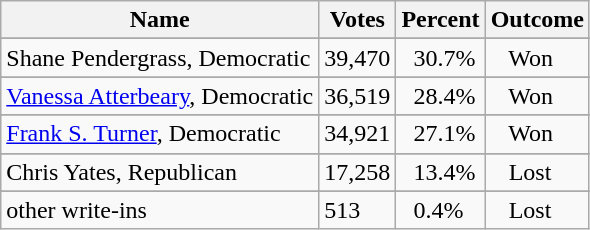<table class="wikitable">
<tr>
<th>Name</th>
<th>Votes</th>
<th>Percent</th>
<th>Outcome</th>
</tr>
<tr>
</tr>
<tr>
<td>Shane Pendergrass, Democratic</td>
<td>39,470</td>
<td>  30.7%</td>
<td>   Won</td>
</tr>
<tr>
</tr>
<tr>
<td><a href='#'>Vanessa Atterbeary</a>, Democratic</td>
<td>36,519</td>
<td>  28.4%</td>
<td>   Won</td>
</tr>
<tr>
</tr>
<tr>
<td><a href='#'>Frank S. Turner</a>, Democratic</td>
<td>34,921</td>
<td>  27.1%</td>
<td>   Won</td>
</tr>
<tr>
</tr>
<tr>
<td>Chris Yates, Republican</td>
<td>17,258</td>
<td>  13.4%</td>
<td>   Lost</td>
</tr>
<tr>
</tr>
<tr>
</tr>
<tr>
</tr>
<tr>
<td>other write-ins</td>
<td>513</td>
<td>  0.4%</td>
<td>   Lost</td>
</tr>
</table>
